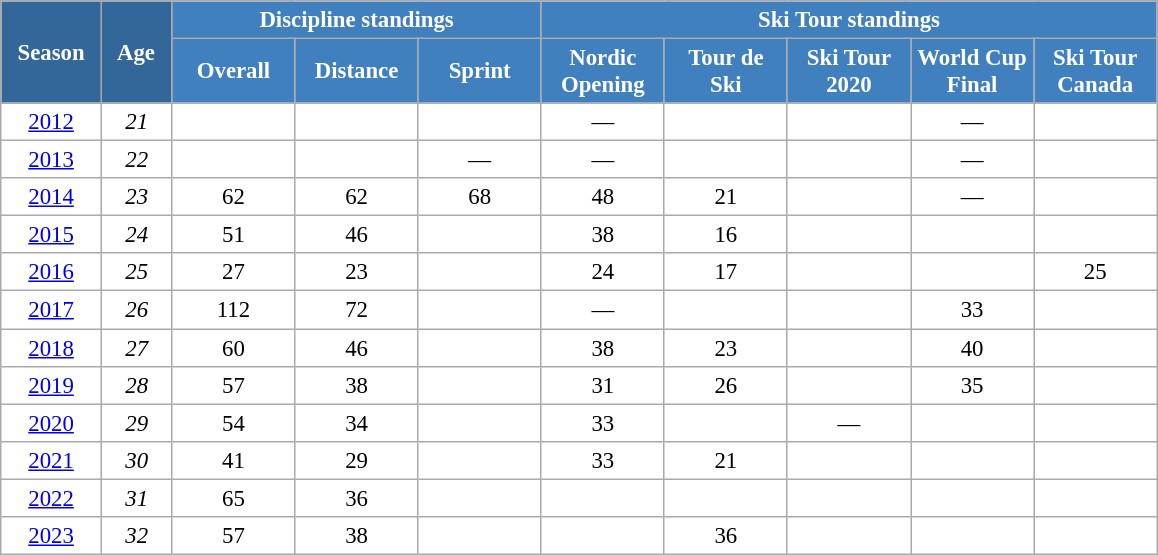<table class="wikitable" style="font-size:95%; text-align:center; border:grey solid 1px; border-collapse:collapse; background:#ffffff;">
<tr>
<th style="background-color:#369; color:white; width:60px;" rowspan="2"> Season </th>
<th style="background-color:#369; color:white; width:40px;" rowspan="2"> Age </th>
<th style="background-color:#4180be; color:white;" colspan="3">Discipline standings</th>
<th style="background-color:#4180be; color:white;" colspan="5">Ski Tour standings</th>
</tr>
<tr>
<th style="background-color:#4180be; color:white; width:75px;">Overall</th>
<th style="background-color:#4180be; color:white; width:75px;">Distance</th>
<th style="background-color:#4180be; color:white; width:75px;">Sprint</th>
<th style="background-color:#4180be; color:white; width:75px;">Nordic<br>Opening</th>
<th style="background-color:#4180be; color:white; width:75px;">Tour de<br>Ski</th>
<th style="background-color:#4180be; color:white; width:75px;">Ski Tour<br>2020</th>
<th style="background-color:#4180be; color:white; width:75px;">World Cup<br>Final</th>
<th style="background-color:#4180be; color:white; width:75px;">Ski Tour<br>Canada</th>
</tr>
<tr>
<td><a href='#'>2012</a></td>
<td><em>21</em></td>
<td></td>
<td></td>
<td></td>
<td>—</td>
<td></td>
<td></td>
<td>—</td>
<td></td>
</tr>
<tr>
<td><a href='#'>2013</a></td>
<td><em>22</em></td>
<td></td>
<td></td>
<td>—</td>
<td>—</td>
<td></td>
<td></td>
<td>—</td>
<td></td>
</tr>
<tr>
<td><a href='#'>2014</a></td>
<td><em>23</em></td>
<td>62</td>
<td>62</td>
<td>68</td>
<td>48</td>
<td>21</td>
<td></td>
<td>—</td>
<td></td>
</tr>
<tr>
<td><a href='#'>2015</a></td>
<td><em>24</em></td>
<td>51</td>
<td>46</td>
<td></td>
<td>38</td>
<td>16</td>
<td></td>
<td></td>
<td></td>
</tr>
<tr>
<td><a href='#'>2016</a></td>
<td><em>25</em></td>
<td>27</td>
<td>23</td>
<td></td>
<td>24</td>
<td>17</td>
<td></td>
<td></td>
<td>25</td>
</tr>
<tr>
<td><a href='#'>2017</a></td>
<td><em>26</em></td>
<td>112</td>
<td>72</td>
<td></td>
<td>—</td>
<td></td>
<td></td>
<td>33</td>
<td></td>
</tr>
<tr>
<td><a href='#'>2018</a></td>
<td><em>27</em></td>
<td>60</td>
<td>46</td>
<td></td>
<td>38</td>
<td>23</td>
<td></td>
<td>40</td>
<td></td>
</tr>
<tr>
<td><a href='#'>2019</a></td>
<td><em>28</em></td>
<td>57</td>
<td>38</td>
<td></td>
<td>31</td>
<td>26</td>
<td></td>
<td>35</td>
<td></td>
</tr>
<tr>
<td><a href='#'>2020</a></td>
<td><em>29</em></td>
<td>54</td>
<td>34</td>
<td></td>
<td>33</td>
<td></td>
<td>—</td>
<td></td>
<td></td>
</tr>
<tr>
<td><a href='#'>2021</a></td>
<td><em>30</em></td>
<td>41</td>
<td>29</td>
<td></td>
<td>33</td>
<td>21</td>
<td></td>
<td></td>
<td></td>
</tr>
<tr>
<td><a href='#'>2022</a></td>
<td><em>31</em></td>
<td>65</td>
<td>36</td>
<td></td>
<td></td>
<td></td>
<td></td>
<td></td>
<td></td>
</tr>
<tr>
<td><a href='#'>2023</a></td>
<td><em>32</em></td>
<td>57</td>
<td>38</td>
<td></td>
<td></td>
<td>36</td>
<td></td>
<td></td>
<td></td>
</tr>
</table>
